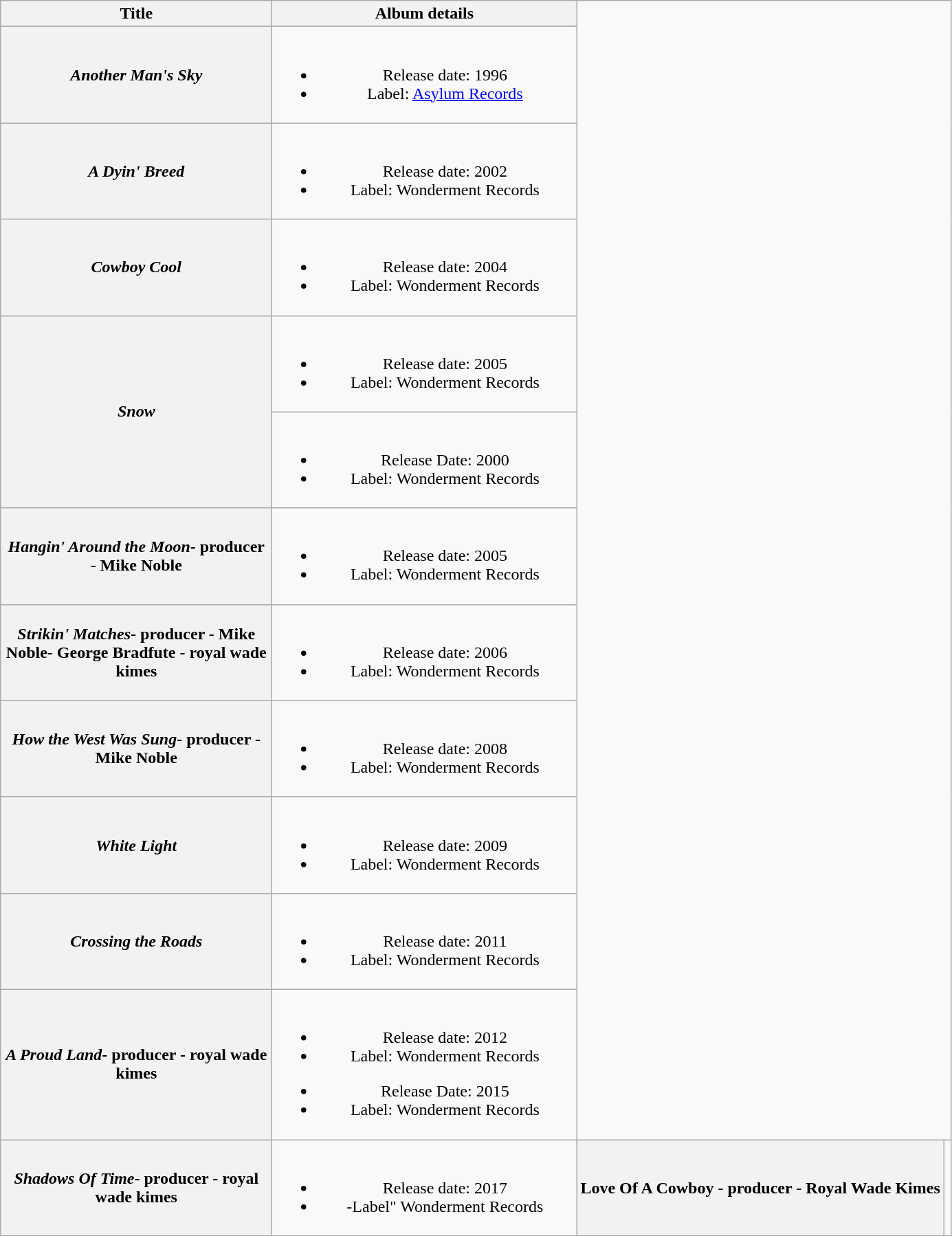<table class="wikitable plainrowheaders" style="text-align:center;">
<tr>
<th style="width:16em;">Title</th>
<th style="width:18em;">Album details</th>
</tr>
<tr>
<th scope="row"><em>Another Man's Sky</em></th>
<td><br><ul><li>Release date: 1996</li><li>Label: <a href='#'>Asylum Records</a></li></ul></td>
</tr>
<tr>
<th scope="row"><em>A Dyin' Breed</em></th>
<td><br><ul><li>Release date: 2002</li><li>Label: Wonderment Records</li></ul></td>
</tr>
<tr>
<th scope="row"><em>Cowboy Cool</em></th>
<td><br><ul><li>Release date: 2004</li><li>Label: Wonderment Records</li></ul></td>
</tr>
<tr>
<th rowspan="2" scope="row"><em>Snow</em></th>
<td><br><ul><li>Release date: 2005</li><li>Label: Wonderment Records</li></ul></td>
</tr>
<tr>
<td><br><ul><li>Release Date: 2000</li><li>Label: Wonderment Records</li></ul></td>
</tr>
<tr>
<th scope="row"><em>Hangin' Around the Moon</em>- producer - Mike Noble</th>
<td><br><ul><li>Release date: 2005</li><li>Label: Wonderment Records</li></ul></td>
</tr>
<tr>
<th scope="row"><em>Strikin' Matches</em>- producer - Mike Noble- George Bradfute - royal wade kimes</th>
<td><br><ul><li>Release date: 2006</li><li>Label: Wonderment Records</li></ul></td>
</tr>
<tr>
<th scope="row"><em>How the West Was Sung</em>- producer - Mike Noble</th>
<td><br><ul><li>Release date: 2008</li><li>Label: Wonderment Records</li></ul></td>
</tr>
<tr>
<th scope="row"><em>White Light</em></th>
<td><br><ul><li>Release date: 2009</li><li>Label: Wonderment Records</li></ul></td>
</tr>
<tr>
<th scope="row"><em>Crossing the Roads</em></th>
<td><br><ul><li>Release date: 2011</li><li>Label: Wonderment Records</li></ul></td>
</tr>
<tr>
<th scope="row"><em>A Proud Land</em>- producer - royal wade kimes</th>
<td><br><ul><li>Release date: 2012</li><li>Label: Wonderment Records</li></ul><ul><li>Release Date: 2015</li><li>Label: Wonderment Records</li></ul></td>
</tr>
<tr>
<th Scope = "row"><em> Shadows Of Time</em>- producer - royal wade kimes</th>
<td><br><ul><li>Release date: 2017</li><li>-Label" Wonderment Records</li></ul></td>
<th scope="row">Love Of A Cowboy - producer - Royal Wade Kimes</th>
<td></td>
</tr>
</table>
